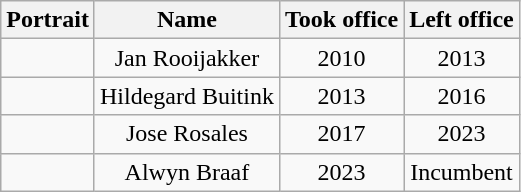<table class="wikitable sortable" style="text-align: center;">
<tr>
<th>Portrait</th>
<th>Name</th>
<th>Took office</th>
<th>Left office</th>
</tr>
<tr>
<td></td>
<td>Jan Rooijakker</td>
<td>2010</td>
<td>2013</td>
</tr>
<tr>
<td></td>
<td>Hildegard Buitink</td>
<td>2013</td>
<td>2016</td>
</tr>
<tr>
<td></td>
<td>Jose Rosales</td>
<td>2017</td>
<td>2023</td>
</tr>
<tr>
<td></td>
<td>Alwyn Braaf</td>
<td>2023</td>
<td>Incumbent</td>
</tr>
</table>
